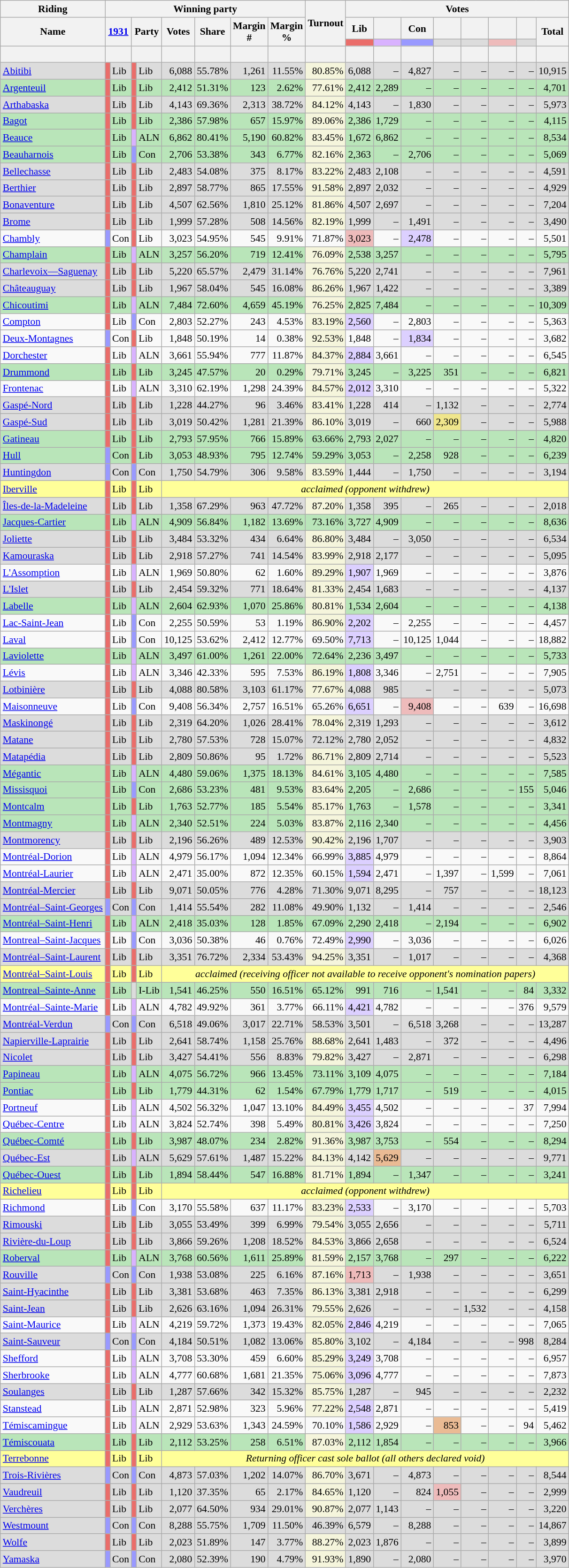<table class="wikitable sortable mw-collapsible" style="text-align:right; font-size:90%">
<tr>
<th scope="col">Riding</th>
<th scope="col" colspan="8">Winning party</th>
<th rowspan="3" scope="col">Turnout<br></th>
<th scope="col" colspan="8">Votes</th>
</tr>
<tr>
<th rowspan="2" scope="col">Name</th>
<th colspan="2" rowspan="2" scope="col"><strong><a href='#'>1931</a></strong></th>
<th colspan="2" rowspan="2" scope="col">Party</th>
<th rowspan="2" scope="col">Votes</th>
<th rowspan="2" scope="col">Share</th>
<th rowspan="2" scope="col">Margin<br>#</th>
<th rowspan="2" scope="col">Margin<br>%</th>
<th scope="col">Lib</th>
<th scope="col"></th>
<th scope="col">Con</th>
<th scope="col"></th>
<th scope="col"></th>
<th scope="col"></th>
<th scope="col"></th>
<th rowspan="2" scope="col">Total</th>
</tr>
<tr>
<th scope="col" style="background-color:#EA6D6A;"></th>
<th scope="col" style="background-color:#D9B2FF;"></th>
<th scope="col" style="background-color:#9999FF;"></th>
<th scope="col" style="background-color:#DCDCDC;"></th>
<th scope="col" style="background-color:#DCDCDC;"></th>
<th scope="col" style="background-color:#EEBBBB;"></th>
<th scope="col" style="background-color:#DCDCDC;"></th>
</tr>
<tr>
<th> </th>
<th colspan="2"></th>
<th colspan="2"></th>
<th></th>
<th></th>
<th></th>
<th></th>
<th></th>
<th></th>
<th></th>
<th></th>
<th></th>
<th></th>
<th></th>
<th></th>
<th></th>
</tr>
<tr style="background-color:#DCDCDC;">
<td style="text-align:left;"><a href='#'>Abitibi</a></td>
<td style="background-color:#EA6D6A;"></td>
<td style="text-align:left;">Lib</td>
<td style="background-color:#EA6D6A;"></td>
<td style="text-align:left;">Lib</td>
<td>6,088</td>
<td>55.78%</td>
<td>1,261</td>
<td>11.55%</td>
<td style="background-color:#F5F5DC;">80.85%</td>
<td>6,088</td>
<td>–</td>
<td>4,827</td>
<td>–</td>
<td>–</td>
<td>–</td>
<td>–</td>
<td>10,915</td>
</tr>
<tr style="background-color:#B9E5B9;">
<td style="text-align:left"><a href='#'>Argenteuil</a></td>
<td style="background-color:#EA6D6A;"></td>
<td style="text-align:left;">Lib</td>
<td style="background-color:#EA6D6A;"></td>
<td style="text-align:left;">Lib</td>
<td>2,412</td>
<td>51.31%</td>
<td>123</td>
<td>2.62%</td>
<td style="background-color:#F5F5DC;">77.61%</td>
<td>2,412</td>
<td>2,289</td>
<td>–</td>
<td>–</td>
<td>–</td>
<td>–</td>
<td>–</td>
<td>4,701</td>
</tr>
<tr style="background-color:#DCDCDC;">
<td style="text-align:left"><a href='#'>Arthabaska</a></td>
<td style="background-color:#EA6D6A;"></td>
<td style="text-align:left;">Lib</td>
<td style="background-color:#EA6D6A;"></td>
<td style="text-align:left;">Lib</td>
<td>4,143</td>
<td>69.36%</td>
<td>2,313</td>
<td>38.72%</td>
<td style="background-color:#F5F5DC;">84.12%</td>
<td>4,143</td>
<td>–</td>
<td>1,830</td>
<td>–</td>
<td>–</td>
<td>–</td>
<td>–</td>
<td>5,973</td>
</tr>
<tr style="background-color:#B9E5B9;">
<td style="text-align:left"><a href='#'>Bagot</a></td>
<td style="background-color:#EA6D6A;"></td>
<td style="text-align:left;">Lib</td>
<td style="background-color:#EA6D6A;"></td>
<td style="text-align:left;">Lib</td>
<td>2,386</td>
<td>57.98%</td>
<td>657</td>
<td>15.97%</td>
<td style="background-color:#F5F5DC;">89.06%</td>
<td>2,386</td>
<td>1,729</td>
<td>–</td>
<td>–</td>
<td>–</td>
<td>–</td>
<td>–</td>
<td>4,115</td>
</tr>
<tr style="background-color:#B9E5B9;">
<td style="text-align:left"><a href='#'>Beauce</a></td>
<td style="background-color:#EA6D6A;"></td>
<td style="text-align:left;">Lib</td>
<td style="background-color:#D9B2FF;"></td>
<td style="text-align:left;">ALN</td>
<td>6,862</td>
<td>80.41%</td>
<td>5,190</td>
<td>60.82%</td>
<td style="background-color:#F5F5DC;">83.45%</td>
<td>1,672</td>
<td>6,862</td>
<td>–</td>
<td>–</td>
<td>–</td>
<td>–</td>
<td>–</td>
<td>8,534</td>
</tr>
<tr style="background-color:#B9E5B9;">
<td style="text-align:left"><a href='#'>Beauharnois</a></td>
<td style="background-color:#EA6D6A;"></td>
<td style="text-align:left;">Lib</td>
<td style="background-color:#9999FF;"></td>
<td style="text-align:left;">Con</td>
<td>2,706</td>
<td>53.38%</td>
<td>343</td>
<td>6.77%</td>
<td style="background-color:#F5F5DC;">82.16%</td>
<td>2,363</td>
<td>–</td>
<td>2,706</td>
<td>–</td>
<td>–</td>
<td>–</td>
<td>–</td>
<td>5,069</td>
</tr>
<tr style="background-color:#DCDCDC;">
<td style="text-align:left"><a href='#'>Bellechasse</a></td>
<td style="background-color:#EA6D6A;"></td>
<td style="text-align:left;">Lib</td>
<td style="background-color:#EA6D6A;"></td>
<td style="text-align:left;">Lib</td>
<td>2,483</td>
<td>54.08%</td>
<td>375</td>
<td>8.17%</td>
<td style="background-color:#F5F5DC;">83.22%</td>
<td>2,483</td>
<td>2,108</td>
<td>–</td>
<td>–</td>
<td>–</td>
<td>–</td>
<td>–</td>
<td>4,591</td>
</tr>
<tr style="background-color:#DCDCDC;">
<td style="text-align:left"><a href='#'>Berthier</a></td>
<td style="background-color:#EA6D6A;"></td>
<td style="text-align:left;">Lib</td>
<td style="background-color:#EA6D6A;"></td>
<td style="text-align:left;">Lib</td>
<td>2,897</td>
<td>58.77%</td>
<td>865</td>
<td>17.55%</td>
<td style="background-color:#F5F5DC;">91.58%</td>
<td>2,897</td>
<td>2,032</td>
<td>–</td>
<td>–</td>
<td>–</td>
<td>–</td>
<td>–</td>
<td>4,929</td>
</tr>
<tr style="background-color:#DCDCDC;">
<td style="text-align:left"><a href='#'>Bonaventure</a></td>
<td style="background-color:#EA6D6A;"></td>
<td style="text-align:left;">Lib</td>
<td style="background-color:#EA6D6A;"></td>
<td style="text-align:left;">Lib</td>
<td>4,507</td>
<td>62.56%</td>
<td>1,810</td>
<td>25.12%</td>
<td style="background-color:#F5F5DC;">81.86%</td>
<td>4,507</td>
<td>2,697</td>
<td>–</td>
<td>–</td>
<td>–</td>
<td>–</td>
<td>–</td>
<td>7,204</td>
</tr>
<tr style="background-color:#DCDCDC;">
<td style="text-align:left"><a href='#'>Brome</a></td>
<td style="background-color:#EA6D6A;"></td>
<td style="text-align:left;">Lib</td>
<td style="background-color:#EA6D6A;"></td>
<td style="text-align:left;">Lib</td>
<td>1,999</td>
<td>57.28%</td>
<td>508</td>
<td>14.56%</td>
<td style="background-color:#F5F5DC;">82.19%</td>
<td>1,999</td>
<td>–</td>
<td>1,491</td>
<td>–</td>
<td>–</td>
<td>–</td>
<td>–</td>
<td>3,490</td>
</tr>
<tr>
<td style="text-align:left"><a href='#'>Chambly</a></td>
<td style="background-color:#9999FF;"></td>
<td style="text-align:left;">Con</td>
<td style="background-color:#EA6D6A;"></td>
<td style="text-align:left;">Lib</td>
<td>3,023</td>
<td>54.95%</td>
<td>545</td>
<td>9.91%</td>
<td>71.87%</td>
<td style="background-color:#EEBBBB;">3,023</td>
<td>–</td>
<td style="background-color:#DCD0FF;">2,478</td>
<td>–</td>
<td>–</td>
<td>–</td>
<td>–</td>
<td>5,501</td>
</tr>
<tr style="background-color:#B9E5B9;">
<td style="text-align:left"><a href='#'>Champlain</a></td>
<td style="background-color:#EA6D6A;"></td>
<td style="text-align:left;">Lib</td>
<td style="background-color:#D9B2FF;"></td>
<td style="text-align:left;">ALN</td>
<td>3,257</td>
<td>56.20%</td>
<td>719</td>
<td>12.41%</td>
<td style="background-color:#F5F5DC;">76.09%</td>
<td>2,538</td>
<td>3,257</td>
<td>–</td>
<td>–</td>
<td>–</td>
<td>–</td>
<td>–</td>
<td>5,795</td>
</tr>
<tr style="background-color:#DCDCDC;">
<td style="text-align:left;"><a href='#'>Charlevoix—Saguenay</a></td>
<td style="background-color:#EA6D6A;"></td>
<td style="text-align:left;">Lib</td>
<td style="background-color:#EA6D6A;"></td>
<td style="text-align:left;">Lib</td>
<td>5,220</td>
<td>65.57%</td>
<td>2,479</td>
<td>31.14%</td>
<td style="background-color:#F5F5DC;">76.76%</td>
<td>5,220</td>
<td>2,741</td>
<td>–</td>
<td>–</td>
<td>–</td>
<td>–</td>
<td>–</td>
<td>7,961</td>
</tr>
<tr style="background-color:#DCDCDC;">
<td style="text-align:left;"><a href='#'>Châteauguay</a></td>
<td style="background-color:#EA6D6A;"></td>
<td style="text-align:left;">Lib</td>
<td style="background-color:#EA6D6A;"></td>
<td style="text-align:left;">Lib</td>
<td>1,967</td>
<td>58.04%</td>
<td>545</td>
<td>16.08%</td>
<td style="background-color:#F5F5DC;">86.26%</td>
<td>1,967</td>
<td>1,422</td>
<td>–</td>
<td>–</td>
<td>–</td>
<td>–</td>
<td>–</td>
<td>3,389</td>
</tr>
<tr style="background-color:#B9E5B9;">
<td style="text-align:left"><a href='#'>Chicoutimi</a></td>
<td style="background-color:#EA6D6A;"></td>
<td style="text-align:left;">Lib</td>
<td style="background-color:#D9B2FF;"></td>
<td style="text-align:left;">ALN</td>
<td>7,484</td>
<td>72.60%</td>
<td>4,659</td>
<td>45.19%</td>
<td style="background-color:#F5F5DC;">76.25%</td>
<td>2,825</td>
<td>7,484</td>
<td>–</td>
<td>–</td>
<td>–</td>
<td>–</td>
<td>–</td>
<td>10,309</td>
</tr>
<tr>
<td style="text-align:left"><a href='#'>Compton</a></td>
<td style="background-color:#EA6D6A;"></td>
<td style="text-align:left;">Lib</td>
<td style="background-color:#9999FF;"></td>
<td style="text-align:left;">Con</td>
<td>2,803</td>
<td>52.27%</td>
<td>243</td>
<td>4.53%</td>
<td style="background-color:#F5F5DC;">83.19%</td>
<td style="background-color:#DCD0FF;">2,560</td>
<td>–</td>
<td>2,803</td>
<td>–</td>
<td>–</td>
<td>–</td>
<td>–</td>
<td>5,363</td>
</tr>
<tr>
<td style="text-align:left"><a href='#'>Deux-Montagnes</a></td>
<td style="background-color:#9999FF;"></td>
<td style="text-align:left;">Con</td>
<td style="background-color:#EA6D6A;"></td>
<td style="text-align:left;">Lib</td>
<td>1,848</td>
<td>50.19%</td>
<td>14</td>
<td>0.38%</td>
<td style="background-color:#F5F5DC;">92.53%</td>
<td>1,848</td>
<td>–</td>
<td style="background-color:#DCD0FF;">1,834</td>
<td>–</td>
<td>–</td>
<td>–</td>
<td>–</td>
<td>3,682</td>
</tr>
<tr>
<td style="text-align:left"><a href='#'>Dorchester</a></td>
<td style="background-color:#EA6D6A;"></td>
<td style="text-align:left;">Lib</td>
<td style="background-color:#D9B2FF;"></td>
<td style="text-align:left;">ALN</td>
<td>3,661</td>
<td>55.94%</td>
<td>777</td>
<td>11.87%</td>
<td style="background-color:#F5F5DC;">84.37%</td>
<td style="background-color:#DCD0FF;">2,884</td>
<td>3,661</td>
<td>–</td>
<td>–</td>
<td>–</td>
<td>–</td>
<td>–</td>
<td>6,545</td>
</tr>
<tr style="background-color:#B9E5B9;">
<td style="text-align:left"><a href='#'>Drummond</a></td>
<td style="background-color:#EA6D6A;"></td>
<td style="text-align:left;">Lib</td>
<td style="background-color:#EA6D6A;"></td>
<td style="text-align:left;">Lib</td>
<td>3,245</td>
<td>47.57%</td>
<td>20</td>
<td>0.29%</td>
<td style="background-color:#F5F5DC;">79.71%</td>
<td>3,245</td>
<td>–</td>
<td>3,225</td>
<td>351</td>
<td>–</td>
<td>–</td>
<td>–</td>
<td>6,821</td>
</tr>
<tr>
<td style="text-align:left"><a href='#'>Frontenac</a></td>
<td style="background-color:#EA6D6A;"></td>
<td style="text-align:left;">Lib</td>
<td style="background-color:#D9B2FF;"></td>
<td style="text-align:left;">ALN</td>
<td>3,310</td>
<td>62.19%</td>
<td>1,298</td>
<td>24.39%</td>
<td style="background-color:#F5F5DC;">84.57%</td>
<td style="background-color:#DCD0FF;">2,012</td>
<td>3,310</td>
<td>–</td>
<td>–</td>
<td>–</td>
<td>–</td>
<td>–</td>
<td>5,322</td>
</tr>
<tr style="background-color:#DCDCDC;">
<td style="text-align:left"><a href='#'>Gaspé-Nord</a></td>
<td style="background-color:#EA6D6A;"></td>
<td style="text-align:left;">Lib</td>
<td style="background-color:#EA6D6A;"></td>
<td style="text-align:left;">Lib</td>
<td>1,228</td>
<td>44.27%</td>
<td>96</td>
<td>3.46%</td>
<td style="background-color:#F5F5DC;">83.41%</td>
<td>1,228</td>
<td>414</td>
<td>–</td>
<td>1,132</td>
<td>–</td>
<td>–</td>
<td>–</td>
<td>2,774</td>
</tr>
<tr style="background-color:#DCDCDC;">
<td style="text-align:left"><a href='#'>Gaspé-Sud</a></td>
<td style="background-color:#EA6D6A;"></td>
<td style="text-align:left;">Lib</td>
<td style="background-color:#EA6D6A;"></td>
<td style="text-align:left;">Lib</td>
<td>3,019</td>
<td>50.42%</td>
<td>1,281</td>
<td>21.39%</td>
<td style="background-color:#F5F5DC;">86.10%</td>
<td>3,019</td>
<td>–</td>
<td>660</td>
<td style="background-color:#F0E68C;">2,309</td>
<td>–</td>
<td>–</td>
<td>–</td>
<td>5,988</td>
</tr>
<tr style="background-color:#B9E5B9;">
<td style="text-align:left"><a href='#'>Gatineau</a></td>
<td style="background-color:#EA6D6A;"></td>
<td style="text-align:left;">Lib</td>
<td style="background-color:#EA6D6A;"></td>
<td style="text-align:left;">Lib</td>
<td>2,793</td>
<td>57.95%</td>
<td>766</td>
<td>15.89%</td>
<td>63.66%</td>
<td>2,793</td>
<td>2,027</td>
<td>–</td>
<td>–</td>
<td>–</td>
<td>–</td>
<td>–</td>
<td>4,820</td>
</tr>
<tr style="background-color:#B9E5B9;">
<td style="text-align:left"><a href='#'>Hull</a></td>
<td style="background-color:#9999FF;"></td>
<td style="text-align:left;">Con</td>
<td style="background-color:#EA6D6A;"></td>
<td style="text-align:left;">Lib</td>
<td>3,053</td>
<td>48.93%</td>
<td>795</td>
<td>12.74%</td>
<td>59.29%</td>
<td>3,053</td>
<td>–</td>
<td>2,258</td>
<td>928</td>
<td>–</td>
<td>–</td>
<td>–</td>
<td>6,239</td>
</tr>
<tr style="background-color:#DCDCDC;">
<td style="text-align:left"><a href='#'>Huntingdon</a></td>
<td style="background-color:#9999FF;"></td>
<td style="text-align:left;">Con</td>
<td style="background-color:#9999FF;"></td>
<td style="text-align:left;">Con</td>
<td>1,750</td>
<td>54.79%</td>
<td>306</td>
<td>9.58%</td>
<td style="background-color:#F5F5DC;">83.59%</td>
<td>1,444</td>
<td>–</td>
<td>1,750</td>
<td>–</td>
<td>–</td>
<td>–</td>
<td>–</td>
<td>3,194</td>
</tr>
<tr style="background-color:#FFFF99;">
<td style="text-align:left"><a href='#'>Iberville</a></td>
<td style="background-color:#EA6D6A;"></td>
<td style="text-align:left;">Lib</td>
<td style="background-color:#EA6D6A;"></td>
<td style="text-align:left;">Lib</td>
<td colspan="13" style="text-align:center;"><em>acclaimed (opponent withdrew)</em></td>
</tr>
<tr style="background-color:#DCDCDC;">
<td style="text-align:left"><a href='#'>Îles-de-la-Madeleine</a></td>
<td style="background-color:#EA6D6A;"></td>
<td style="text-align:left;">Lib</td>
<td style="background-color:#EA6D6A;"></td>
<td style="text-align:left;">Lib</td>
<td>1,358</td>
<td>67.29%</td>
<td>963</td>
<td>47.72%</td>
<td style="background-color:#F5F5DC;">87.20%</td>
<td>1,358</td>
<td>395</td>
<td>–</td>
<td>265</td>
<td>–</td>
<td>–</td>
<td>–</td>
<td>2,018</td>
</tr>
<tr style="background-color:#B9E5B9;">
<td style="text-align:left"><a href='#'>Jacques-Cartier</a></td>
<td style="background-color:#EA6D6A;"></td>
<td style="text-align:left;">Lib</td>
<td style="background-color:#D9B2FF;"></td>
<td style="text-align:left;">ALN</td>
<td>4,909</td>
<td>56.84%</td>
<td>1,182</td>
<td>13.69%</td>
<td>73.16%</td>
<td>3,727</td>
<td>4,909</td>
<td>–</td>
<td>–</td>
<td>–</td>
<td>–</td>
<td>–</td>
<td>8,636</td>
</tr>
<tr style="background-color:#DCDCDC;">
<td style="text-align:left"><a href='#'>Joliette</a></td>
<td style="background-color:#EA6D6A;"></td>
<td style="text-align:left;">Lib</td>
<td style="background-color:#EA6D6A;"></td>
<td style="text-align:left;">Lib</td>
<td>3,484</td>
<td>53.32%</td>
<td>434</td>
<td>6.64%</td>
<td style="background-color:#F5F5DC;">86.80%</td>
<td>3,484</td>
<td>–</td>
<td>3,050</td>
<td>–</td>
<td>–</td>
<td>–</td>
<td>–</td>
<td>6,534</td>
</tr>
<tr style="background-color:#DCDCDC;">
<td style="text-align:left"><a href='#'>Kamouraska</a></td>
<td style="background-color:#EA6D6A;"></td>
<td style="text-align:left;">Lib</td>
<td style="background-color:#EA6D6A;"></td>
<td style="text-align:left;">Lib</td>
<td>2,918</td>
<td>57.27%</td>
<td>741</td>
<td>14.54%</td>
<td style="background-color:#F5F5DC;">83.99%</td>
<td>2,918</td>
<td>2,177</td>
<td>–</td>
<td>–</td>
<td>–</td>
<td>–</td>
<td>–</td>
<td>5,095</td>
</tr>
<tr>
<td style="text-align:left"><a href='#'>L'Assomption</a></td>
<td style="background-color:#EA6D6A;"></td>
<td style="text-align:left;">Lib</td>
<td style="background-color:#D9B2FF;"></td>
<td style="text-align:left;">ALN</td>
<td>1,969</td>
<td>50.80%</td>
<td>62</td>
<td>1.60%</td>
<td style="background-color:#F5F5DC;">89.29%</td>
<td style="background-color:#DCD0FF;">1,907</td>
<td>1,969</td>
<td>–</td>
<td>–</td>
<td>–</td>
<td>–</td>
<td>–</td>
<td>3,876</td>
</tr>
<tr style="background-color:#DCDCDC;">
<td style="text-align:left"><a href='#'>L'Islet</a></td>
<td style="background-color:#EA6D6A;"></td>
<td style="text-align:left;">Lib</td>
<td style="background-color:#EA6D6A;"></td>
<td style="text-align:left;">Lib</td>
<td>2,454</td>
<td>59.32%</td>
<td>771</td>
<td>18.64%</td>
<td style="background-color:#F5F5DC;">81.33%</td>
<td>2,454</td>
<td>1,683</td>
<td>–</td>
<td>–</td>
<td>–</td>
<td>–</td>
<td>–</td>
<td>4,137</td>
</tr>
<tr style="background-color:#B9E5B9;">
<td style="text-align:left"><a href='#'>Labelle</a></td>
<td style="background-color:#EA6D6A;"></td>
<td style="text-align:left;">Lib</td>
<td style="background-color:#D9B2FF;"></td>
<td style="text-align:left;">ALN</td>
<td>2,604</td>
<td>62.93%</td>
<td>1,070</td>
<td>25.86%</td>
<td style="background-color:#F5F5DC;">80.81%</td>
<td>1,534</td>
<td>2,604</td>
<td>–</td>
<td>–</td>
<td>–</td>
<td>–</td>
<td>–</td>
<td>4,138</td>
</tr>
<tr>
<td style="text-align:left"><a href='#'>Lac-Saint-Jean</a></td>
<td style="background-color:#EA6D6A;"></td>
<td style="text-align:left;">Lib</td>
<td style="background-color:#9999FF;"></td>
<td style="text-align:left;">Con</td>
<td>2,255</td>
<td>50.59%</td>
<td>53</td>
<td>1.19%</td>
<td style="background-color:#F5F5DC;">86.90%</td>
<td style="background-color:#DCD0FF;">2,202</td>
<td>–</td>
<td>2,255</td>
<td>–</td>
<td>–</td>
<td>–</td>
<td>–</td>
<td>4,457</td>
</tr>
<tr>
<td style="text-align:left"><a href='#'>Laval</a></td>
<td style="background-color:#EA6D6A;"></td>
<td style="text-align:left;">Lib</td>
<td style="background-color:#9999FF;"></td>
<td style="text-align:left;">Con</td>
<td>10,125</td>
<td>53.62%</td>
<td>2,412</td>
<td>12.77%</td>
<td>69.50%</td>
<td style="background-color:#DCD0FF;">7,713</td>
<td>–</td>
<td>10,125</td>
<td>1,044</td>
<td>–</td>
<td>–</td>
<td>–</td>
<td>18,882</td>
</tr>
<tr style="background-color:#B9E5B9;">
<td style="text-align:left"><a href='#'>Laviolette</a></td>
<td style="background-color:#EA6D6A;"></td>
<td style="text-align:left;">Lib</td>
<td style="background-color:#D9B2FF;"></td>
<td style="text-align:left;">ALN</td>
<td>3,497</td>
<td>61.00%</td>
<td>1,261</td>
<td>22.00%</td>
<td>72.64%</td>
<td>2,236</td>
<td>3,497</td>
<td>–</td>
<td>–</td>
<td>–</td>
<td>–</td>
<td>–</td>
<td>5,733</td>
</tr>
<tr>
<td style="text-align:left"><a href='#'>Lévis</a></td>
<td style="background-color:#EA6D6A;"></td>
<td style="text-align:left;">Lib</td>
<td style="background-color:#D9B2FF;"></td>
<td style="text-align:left;">ALN</td>
<td>3,346</td>
<td>42.33%</td>
<td>595</td>
<td>7.53%</td>
<td style="background-color:#F5F5DC;">86.19%</td>
<td style="background-color:#DCD0FF;">1,808</td>
<td>3,346</td>
<td>–</td>
<td>2,751</td>
<td>–</td>
<td>–</td>
<td>–</td>
<td>7,905</td>
</tr>
<tr style="background-color:#DCDCDC;">
<td style="text-align:left"><a href='#'>Lotbinière</a></td>
<td style="background-color:#EA6D6A;"></td>
<td style="text-align:left;">Lib</td>
<td style="background-color:#EA6D6A;"></td>
<td style="text-align:left;">Lib</td>
<td>4,088</td>
<td>80.58%</td>
<td>3,103</td>
<td>61.17%</td>
<td style="background-color:#F5F5DC;">77.67%</td>
<td>4,088</td>
<td>985</td>
<td>–</td>
<td>–</td>
<td>–</td>
<td>–</td>
<td>–</td>
<td>5,073</td>
</tr>
<tr>
<td style="text-align:left"><a href='#'>Maisonneuve</a></td>
<td style="background-color:#EA6D6A;"></td>
<td style="text-align:left;">Lib</td>
<td style="background-color:#9999FF;"></td>
<td style="text-align:left;">Con</td>
<td>9,408</td>
<td>56.34%</td>
<td>2,757</td>
<td>16.51%</td>
<td>65.26%</td>
<td style="background-color:#DCD0FF;">6,651</td>
<td>–</td>
<td style="background-color:#EEBBBB;">9,408</td>
<td>–</td>
<td>–</td>
<td>639</td>
<td>–</td>
<td>16,698</td>
</tr>
<tr style="background-color:#DCDCDC;">
<td style="text-align:left"><a href='#'>Maskinongé</a></td>
<td style="background-color:#EA6D6A;"></td>
<td style="text-align:left;">Lib</td>
<td style="background-color:#EA6D6A;"></td>
<td style="text-align:left;">Lib</td>
<td>2,319</td>
<td>64.20%</td>
<td>1,026</td>
<td>28.41%</td>
<td style="background-color:#F5F5DC;">78.04%</td>
<td>2,319</td>
<td>1,293</td>
<td>–</td>
<td>–</td>
<td>–</td>
<td>–</td>
<td>–</td>
<td>3,612</td>
</tr>
<tr style="background-color:#DCDCDC;">
<td style="text-align:left"><a href='#'>Matane</a></td>
<td style="background-color:#EA6D6A;"></td>
<td style="text-align:left;">Lib</td>
<td style="background-color:#EA6D6A;"></td>
<td style="text-align:left;">Lib</td>
<td>2,780</td>
<td>57.53%</td>
<td>728</td>
<td>15.07%</td>
<td>72.12%</td>
<td>2,780</td>
<td>2,052</td>
<td>–</td>
<td>–</td>
<td>–</td>
<td>–</td>
<td>–</td>
<td>4,832</td>
</tr>
<tr style="background-color:#DCDCDC;">
<td style="text-align:left"><a href='#'>Matapédia</a></td>
<td style="background-color:#EA6D6A;"></td>
<td style="text-align:left;">Lib</td>
<td style="background-color:#EA6D6A;"></td>
<td style="text-align:left;">Lib</td>
<td>2,809</td>
<td>50.86%</td>
<td>95</td>
<td>1.72%</td>
<td style="background-color:#F5F5DC;">86.71%</td>
<td>2,809</td>
<td>2,714</td>
<td>–</td>
<td>–</td>
<td>–</td>
<td>–</td>
<td>–</td>
<td>5,523</td>
</tr>
<tr style="background-color:#B9E5B9;">
<td style="text-align:left"><a href='#'>Mégantic</a></td>
<td style="background-color:#EA6D6A;"></td>
<td style="text-align:left;">Lib</td>
<td style="background-color:#D9B2FF;"></td>
<td style="text-align:left;">ALN</td>
<td>4,480</td>
<td>59.06%</td>
<td>1,375</td>
<td>18.13%</td>
<td style="background-color:#F5F5DC;">84.61%</td>
<td>3,105</td>
<td>4,480</td>
<td>–</td>
<td>–</td>
<td>–</td>
<td>–</td>
<td>–</td>
<td>7,585</td>
</tr>
<tr style="background-color:#B9E5B9;">
<td style="text-align:left"><a href='#'>Missisquoi</a></td>
<td style="background-color:#EA6D6A;"></td>
<td style="text-align:left;">Lib</td>
<td style="background-color:#9999FF;"></td>
<td style="text-align:left;">Con</td>
<td>2,686</td>
<td>53.23%</td>
<td>481</td>
<td>9.53%</td>
<td style="background-color:#F5F5DC;">83.64%</td>
<td>2,205</td>
<td>–</td>
<td>2,686</td>
<td>–</td>
<td>–</td>
<td>–</td>
<td>155</td>
<td>5,046</td>
</tr>
<tr style="background-color:#B9E5B9;">
<td style="text-align:left"><a href='#'>Montcalm</a></td>
<td style="background-color:#EA6D6A;"></td>
<td style="text-align:left;">Lib</td>
<td style="background-color:#EA6D6A;"></td>
<td style="text-align:left;">Lib</td>
<td>1,763</td>
<td>52.77%</td>
<td>185</td>
<td>5.54%</td>
<td style="background-color:#F5F5DC;">85.17%</td>
<td>1,763</td>
<td>–</td>
<td>1,578</td>
<td>–</td>
<td>–</td>
<td>–</td>
<td>–</td>
<td>3,341</td>
</tr>
<tr style="background-color:#B9E5B9;">
<td style="text-align:left"><a href='#'>Montmagny</a></td>
<td style="background-color:#EA6D6A;"></td>
<td style="text-align:left;">Lib</td>
<td style="background-color:#D9B2FF;"></td>
<td style="text-align:left;">ALN</td>
<td>2,340</td>
<td>52.51%</td>
<td>224</td>
<td>5.03%</td>
<td style="background-color:#F5F5DC;">83.87%</td>
<td>2,116</td>
<td>2,340</td>
<td>–</td>
<td>–</td>
<td>–</td>
<td>–</td>
<td>–</td>
<td>4,456</td>
</tr>
<tr style="background-color:#DCDCDC;">
<td style="text-align:left"><a href='#'>Montmorency</a></td>
<td style="background-color:#EA6D6A;"></td>
<td style="text-align:left;">Lib</td>
<td style="background-color:#EA6D6A;"></td>
<td style="text-align:left;">Lib</td>
<td>2,196</td>
<td>56.26%</td>
<td>489</td>
<td>12.53%</td>
<td style="background-color:#F5F5DC;">90.42%</td>
<td>2,196</td>
<td>1,707</td>
<td>–</td>
<td>–</td>
<td>–</td>
<td>–</td>
<td>–</td>
<td>3,903</td>
</tr>
<tr>
<td style="text-align:left"><a href='#'>Montréal-Dorion</a></td>
<td style="background-color:#EA6D6A;"></td>
<td style="text-align:left;">Lib</td>
<td style="background-color:#D9B2FF;"></td>
<td style="text-align:left;">ALN</td>
<td>4,979</td>
<td>56.17%</td>
<td>1,094</td>
<td>12.34%</td>
<td>66.99%</td>
<td style="background-color:#DCD0FF;">3,885</td>
<td>4,979</td>
<td>–</td>
<td>–</td>
<td>–</td>
<td>–</td>
<td>–</td>
<td>8,864</td>
</tr>
<tr>
<td style="text-align:left"><a href='#'>Montréal-Laurier</a></td>
<td style="background-color:#EA6D6A;"></td>
<td style="text-align:left;">Lib</td>
<td style="background-color:#D9B2FF;"></td>
<td style="text-align:left;">ALN</td>
<td>2,471</td>
<td>35.00%</td>
<td>872</td>
<td>12.35%</td>
<td>60.15%</td>
<td style="background-color:#DCD0FF;">1,594</td>
<td>2,471</td>
<td>–</td>
<td>1,397</td>
<td>–</td>
<td>1,599</td>
<td>–</td>
<td>7,061</td>
</tr>
<tr style="background-color:#DCDCDC;">
<td style="text-align:left"><a href='#'>Montréal-Mercier</a></td>
<td style="background-color:#EA6D6A;"></td>
<td style="text-align:left;">Lib</td>
<td style="background-color:#EA6D6A;"></td>
<td style="text-align:left;">Lib</td>
<td>9,071</td>
<td>50.05%</td>
<td>776</td>
<td>4.28%</td>
<td>71.30%</td>
<td>9,071</td>
<td>8,295</td>
<td>–</td>
<td>757</td>
<td>–</td>
<td>–</td>
<td>–</td>
<td>18,123</td>
</tr>
<tr style="background-color:#DCDCDC;">
<td style="text-align:left;"><a href='#'>Montréal–Saint-Georges</a></td>
<td style="background-color:#9999FF;"></td>
<td style="text-align:left;">Con</td>
<td style="background-color:#9999FF;"></td>
<td style="text-align:left;">Con</td>
<td>1,414</td>
<td>55.54%</td>
<td>282</td>
<td>11.08%</td>
<td>49.90%</td>
<td>1,132</td>
<td>–</td>
<td>1,414</td>
<td>–</td>
<td>–</td>
<td>–</td>
<td>–</td>
<td>2,546</td>
</tr>
<tr style="background-color:#B9E5B9;">
<td style="text-align:left"><a href='#'>Montréal–Saint-Henri</a></td>
<td style="background-color:#EA6D6A;"></td>
<td style="text-align:left;">Lib</td>
<td style="background-color:#D9B2FF;"></td>
<td style="text-align:left;">ALN</td>
<td>2,418</td>
<td>35.03%</td>
<td>128</td>
<td>1.85%</td>
<td>67.09%</td>
<td>2,290</td>
<td>2,418</td>
<td>–</td>
<td>2,194</td>
<td>–</td>
<td>–</td>
<td>–</td>
<td>6,902</td>
</tr>
<tr>
<td style="text-align:left"><a href='#'>Montreal–Saint-Jacques</a></td>
<td style="background-color:#EA6D6A;"></td>
<td style="text-align:left;">Lib</td>
<td style="background-color:#9999FF;"></td>
<td style="text-align:left;">Con</td>
<td>3,036</td>
<td>50.38%</td>
<td>46</td>
<td>0.76%</td>
<td>72.49%</td>
<td style="background-color:#DCD0FF;">2,990</td>
<td>–</td>
<td>3,036</td>
<td>–</td>
<td>–</td>
<td>–</td>
<td>–</td>
<td>6,026</td>
</tr>
<tr style="background-color:#DCDCDC;">
<td style="text-align:left;"><a href='#'>Montréal–Saint-Laurent</a></td>
<td style="background-color:#EA6D6A;"></td>
<td style="text-align:left;">Lib</td>
<td style="background-color:#EA6D6A;"></td>
<td style="text-align:left;">Lib</td>
<td>3,351</td>
<td>76.72%</td>
<td>2,334</td>
<td>53.43%</td>
<td style="background-color:#F5F5DC;">94.25%</td>
<td>3,351</td>
<td>–</td>
<td>1,017</td>
<td>–</td>
<td>–</td>
<td>–</td>
<td>–</td>
<td>4,368</td>
</tr>
<tr style="background-color:#FFFF99;">
<td style="text-align:left"><a href='#'>Montréal–Saint-Louis</a></td>
<td style="background-color:#EA6D6A;"></td>
<td style="text-align:left;">Lib</td>
<td style="background-color:#EA6D6A;"></td>
<td style="text-align:left;">Lib</td>
<td colspan="13" style="text-align:center;"><em>acclaimed (receiving officer not available to receive opponent's nomination papers)</em></td>
</tr>
<tr style="background-color:#B9E5B9;">
<td style="text-align:left"><a href='#'>Montreal–Sainte-Anne</a></td>
<td style="background-color:#EA6D6A;"></td>
<td style="text-align:left;">Lib</td>
<td style="background-color:#DCDCDC;"></td>
<td style="text-align:left;">I-Lib</td>
<td>1,541</td>
<td>46.25%</td>
<td>550</td>
<td>16.51%</td>
<td>65.12%</td>
<td>991</td>
<td>716</td>
<td>–</td>
<td>1,541</td>
<td>–</td>
<td>–</td>
<td>84</td>
<td>3,332</td>
</tr>
<tr>
<td style="text-align:left"><a href='#'>Montréal–Sainte-Marie</a></td>
<td style="background-color:#EA6D6A;"></td>
<td style="text-align:left;">Lib</td>
<td style="background-color:#D9B2FF;"></td>
<td style="text-align:left;">ALN</td>
<td>4,782</td>
<td>49.92%</td>
<td>361</td>
<td>3.77%</td>
<td>66.11%</td>
<td style="background-color:#DCD0FF;">4,421</td>
<td>4,782</td>
<td>–</td>
<td>–</td>
<td>–</td>
<td>–</td>
<td>376</td>
<td>9,579</td>
</tr>
<tr style="background-color:#DCDCDC;">
<td style="text-align:left"><a href='#'>Montréal-Verdun</a></td>
<td style="background-color:#9999FF;"></td>
<td style="text-align:left;">Con</td>
<td style="background-color:#9999FF;"></td>
<td style="text-align:left;">Con</td>
<td>6,518</td>
<td>49.06%</td>
<td>3,017</td>
<td>22.71%</td>
<td>58.53%</td>
<td>3,501</td>
<td>–</td>
<td>6,518</td>
<td>3,268</td>
<td>–</td>
<td>–</td>
<td>–</td>
<td>13,287</td>
</tr>
<tr style="background-color:#DCDCDC;">
<td style="text-align:left;"><a href='#'>Napierville-Laprairie</a></td>
<td style="background-color:#EA6D6A;"></td>
<td style="text-align:left;">Lib</td>
<td style="background-color:#EA6D6A;"></td>
<td style="text-align:left;">Lib</td>
<td>2,641</td>
<td>58.74%</td>
<td>1,158</td>
<td>25.76%</td>
<td style="background-color:#F5F5DC;">88.68%</td>
<td>2,641</td>
<td>1,483</td>
<td>–</td>
<td>372</td>
<td>–</td>
<td>–</td>
<td>–</td>
<td>4,496</td>
</tr>
<tr style="background-color:#DCDCDC;">
<td style="text-align:left"><a href='#'>Nicolet</a></td>
<td style="background-color:#EA6D6A;"></td>
<td style="text-align:left;">Lib</td>
<td style="background-color:#EA6D6A;"></td>
<td style="text-align:left;">Lib</td>
<td>3,427</td>
<td>54.41%</td>
<td>556</td>
<td>8.83%</td>
<td style="background-color:#F5F5DC;">79.82%</td>
<td>3,427</td>
<td>–</td>
<td>2,871</td>
<td>–</td>
<td>–</td>
<td>–</td>
<td>–</td>
<td>6,298</td>
</tr>
<tr style="background-color:#B9E5B9;">
<td style="text-align:left"><a href='#'>Papineau</a></td>
<td style="background-color:#EA6D6A;"></td>
<td style="text-align:left;">Lib</td>
<td style="background-color:#D9B2FF;"></td>
<td style="text-align:left;">ALN</td>
<td>4,075</td>
<td>56.72%</td>
<td>966</td>
<td>13.45%</td>
<td>73.11%</td>
<td>3,109</td>
<td>4,075</td>
<td>–</td>
<td>–</td>
<td>–</td>
<td>–</td>
<td>–</td>
<td>7,184</td>
</tr>
<tr style="background-color:#B9E5B9;">
<td style="text-align:left"><a href='#'>Pontiac</a></td>
<td style="background-color:#EA6D6A;"></td>
<td style="text-align:left;">Lib</td>
<td style="background-color:#EA6D6A;"></td>
<td style="text-align:left;">Lib</td>
<td>1,779</td>
<td>44.31%</td>
<td>62</td>
<td>1.54%</td>
<td>67.79%</td>
<td>1,779</td>
<td>1,717</td>
<td>–</td>
<td>519</td>
<td>–</td>
<td>–</td>
<td>–</td>
<td>4,015</td>
</tr>
<tr>
<td style="text-align:left"><a href='#'>Portneuf</a></td>
<td style="background-color:#EA6D6A;"></td>
<td style="text-align:left;">Lib</td>
<td style="background-color:#D9B2FF;"></td>
<td style="text-align:left;">ALN</td>
<td>4,502</td>
<td>56.32%</td>
<td>1,047</td>
<td>13.10%</td>
<td style="background-color:#F5F5DC;">84.49%</td>
<td style="background-color:#DCD0FF;">3,455</td>
<td>4,502</td>
<td>–</td>
<td>–</td>
<td>–</td>
<td>–</td>
<td>37</td>
<td>7,994</td>
</tr>
<tr>
<td style="text-align:left"><a href='#'>Québec-Centre</a></td>
<td style="background-color:#EA6D6A;"></td>
<td style="text-align:left;">Lib</td>
<td style="background-color:#D9B2FF;"></td>
<td style="text-align:left;">ALN</td>
<td>3,824</td>
<td>52.74%</td>
<td>398</td>
<td>5.49%</td>
<td style="background-color:#F5F5DC;">80.81%</td>
<td style="background-color:#DCD0FF;">3,426</td>
<td>3,824</td>
<td>–</td>
<td>–</td>
<td>–</td>
<td>–</td>
<td>–</td>
<td>7,250</td>
</tr>
<tr style="background-color:#B9E5B9;">
<td style="text-align:left"><a href='#'>Québec-Comté</a></td>
<td style="background-color:#EA6D6A;"></td>
<td style="text-align:left;">Lib</td>
<td style="background-color:#EA6D6A;"></td>
<td style="text-align:left;">Lib</td>
<td>3,987</td>
<td>48.07%</td>
<td>234</td>
<td>2.82%</td>
<td style="background-color:#F5F5DC;">91.36%</td>
<td>3,987</td>
<td>3,753</td>
<td>–</td>
<td>554</td>
<td>–</td>
<td>–</td>
<td>–</td>
<td>8,294</td>
</tr>
<tr style="background-color:#DCDCDC;">
<td style="text-align:left"><a href='#'>Québec-Est</a></td>
<td style="background-color:#EA6D6A;"></td>
<td style="text-align:left;">Lib</td>
<td style="background-color:#D9B2FF;"></td>
<td style="text-align:left;">ALN</td>
<td>5,629</td>
<td>57.61%</td>
<td>1,487</td>
<td>15.22%</td>
<td style="background-color:#F5F5DC;">84.13%</td>
<td>4,142</td>
<td style="background-color:#EABB94;">5,629</td>
<td>–</td>
<td>–</td>
<td>–</td>
<td>–</td>
<td>–</td>
<td>9,771</td>
</tr>
<tr style="background-color:#B9E5B9;">
<td style="text-align:left"><a href='#'>Québec-Ouest</a></td>
<td style="background-color:#EA6D6A;"></td>
<td style="text-align:left;">Lib</td>
<td style="background-color:#EA6D6A;"></td>
<td style="text-align:left;">Lib</td>
<td>1,894</td>
<td>58.44%</td>
<td>547</td>
<td>16.88%</td>
<td style="background-color:#F5F5DC;">81.71%</td>
<td>1,894</td>
<td>–</td>
<td>1,347</td>
<td>–</td>
<td>–</td>
<td>–</td>
<td>–</td>
<td>3,241</td>
</tr>
<tr style="background-color:#FFFF99;">
<td style="text-align:left;"><a href='#'>Richelieu</a></td>
<td style="background-color:#EA6D6A;"></td>
<td style="text-align:left;">Lib</td>
<td style="background-color:#EA6D6A;"></td>
<td style="text-align:left;">Lib</td>
<td colspan="13" style="text-align:center;"><em>acclaimed (opponent withdrew)</em></td>
</tr>
<tr>
<td style="text-align:left"><a href='#'>Richmond</a></td>
<td style="background-color:#EA6D6A;"></td>
<td style="text-align:left;">Lib</td>
<td style="background-color:#9999FF;"></td>
<td style="text-align:left;">Con</td>
<td>3,170</td>
<td>55.58%</td>
<td>637</td>
<td>11.17%</td>
<td style="background-color:#F5F5DC;">83.23%</td>
<td style="background-color:#DCD0FF;">2,533</td>
<td>–</td>
<td>3,170</td>
<td>–</td>
<td>–</td>
<td>–</td>
<td>–</td>
<td>5,703</td>
</tr>
<tr style="background-color:#DCDCDC;">
<td style="text-align:left"><a href='#'>Rimouski</a></td>
<td style="background-color:#EA6D6A;"></td>
<td style="text-align:left;">Lib</td>
<td style="background-color:#EA6D6A;"></td>
<td style="text-align:left;">Lib</td>
<td>3,055</td>
<td>53.49%</td>
<td>399</td>
<td>6.99%</td>
<td style="background-color:#F5F5DC;">79.54%</td>
<td>3,055</td>
<td>2,656</td>
<td>–</td>
<td>–</td>
<td>–</td>
<td>–</td>
<td>–</td>
<td>5,711</td>
</tr>
<tr style="background-color:#DCDCDC;">
<td style="text-align:left;"><a href='#'>Rivière-du-Loup</a></td>
<td style="background-color:#EA6D6A;"></td>
<td style="text-align:left;">Lib</td>
<td style="background-color:#EA6D6A;"></td>
<td style="text-align:left;">Lib</td>
<td>3,866</td>
<td>59.26%</td>
<td>1,208</td>
<td>18.52%</td>
<td style="background-color:#F5F5DC;">84.53%</td>
<td>3,866</td>
<td>2,658</td>
<td>–</td>
<td>–</td>
<td>–</td>
<td>–</td>
<td>–</td>
<td>6,524</td>
</tr>
<tr style="background-color:#B9E5B9;">
<td style="text-align:left"><a href='#'>Roberval</a></td>
<td style="background-color:#EA6D6A;"></td>
<td style="text-align:left;">Lib</td>
<td style="background-color:#D9B2FF;"></td>
<td style="text-align:left;">ALN</td>
<td>3,768</td>
<td>60.56%</td>
<td>1,611</td>
<td>25.89%</td>
<td style="background-color:#F5F5DC;">81.59%</td>
<td>2,157</td>
<td>3,768</td>
<td>–</td>
<td>297</td>
<td>–</td>
<td>–</td>
<td>–</td>
<td>6,222</td>
</tr>
<tr style="background-color:#DCDCDC;">
<td style="text-align:left"><a href='#'>Rouville</a></td>
<td style="background-color:#9999FF;"></td>
<td style="text-align:left;">Con</td>
<td style="background-color:#9999FF;"></td>
<td style="text-align:left;">Con</td>
<td>1,938</td>
<td>53.08%</td>
<td>225</td>
<td>6.16%</td>
<td style="background-color:#F5F5DC;">87.16%</td>
<td style="background-color:#EEBBBB;">1,713</td>
<td>–</td>
<td>1,938</td>
<td>–</td>
<td>–</td>
<td>–</td>
<td>–</td>
<td>3,651</td>
</tr>
<tr style="background-color:#DCDCDC;">
<td style="text-align:left"><a href='#'>Saint-Hyacinthe</a></td>
<td style="background-color:#EA6D6A;"></td>
<td style="text-align:left;">Lib</td>
<td style="background-color:#EA6D6A;"></td>
<td style="text-align:left;">Lib</td>
<td>3,381</td>
<td>53.68%</td>
<td>463</td>
<td>7.35%</td>
<td style="background-color:#F5F5DC;">86.13%</td>
<td>3,381</td>
<td>2,918</td>
<td>–</td>
<td>–</td>
<td>–</td>
<td>–</td>
<td>–</td>
<td>6,299</td>
</tr>
<tr style="background-color:#DCDCDC;">
<td style="text-align:left;"><a href='#'>Saint-Jean</a></td>
<td style="background-color:#EA6D6A;"></td>
<td style="text-align:left;">Lib</td>
<td style="background-color:#EA6D6A;"></td>
<td style="text-align:left;">Lib</td>
<td>2,626</td>
<td>63.16%</td>
<td>1,094</td>
<td>26.31%</td>
<td style="background-color:#F5F5DC;">79.55%</td>
<td>2,626</td>
<td>–</td>
<td>–</td>
<td>–</td>
<td>1,532</td>
<td>–</td>
<td>–</td>
<td>4,158</td>
</tr>
<tr>
<td style="text-align:left"><a href='#'>Saint-Maurice</a></td>
<td style="background-color:#EA6D6A;"></td>
<td style="text-align:left;">Lib</td>
<td style="background-color:#D9B2FF;"></td>
<td style="text-align:left;">ALN</td>
<td>4,219</td>
<td>59.72%</td>
<td>1,373</td>
<td>19.43%</td>
<td style="background-color:#F5F5DC;">82.05%</td>
<td style="background-color:#DCD0FF;">2,846</td>
<td>4,219</td>
<td>–</td>
<td>–</td>
<td>–</td>
<td>–</td>
<td>–</td>
<td>7,065</td>
</tr>
<tr style="background-color:#DCDCDC;">
<td style="text-align:left"><a href='#'>Saint-Sauveur</a></td>
<td style="background-color:#9999FF;"></td>
<td style="text-align:left;">Con</td>
<td style="background-color:#9999FF;"></td>
<td style="text-align:left;">Con</td>
<td>4,184</td>
<td>50.51%</td>
<td>1,082</td>
<td>13.06%</td>
<td style="background-color:#F5F5DC;">85.80%</td>
<td>3,102</td>
<td>–</td>
<td>4,184</td>
<td>–</td>
<td>–</td>
<td>–</td>
<td>998</td>
<td>8,284</td>
</tr>
<tr>
<td style="text-align:left"><a href='#'>Shefford</a></td>
<td style="background-color:#EA6D6A;"></td>
<td style="text-align:left;">Lib</td>
<td style="background-color:#D9B2FF;"></td>
<td style="text-align:left;">ALN</td>
<td>3,708</td>
<td>53.30%</td>
<td>459</td>
<td>6.60%</td>
<td style="background-color:#F5F5DC;">85.29%</td>
<td style="background-color:#DCD0FF;">3,249</td>
<td>3,708</td>
<td>–</td>
<td>–</td>
<td>–</td>
<td>–</td>
<td>–</td>
<td>6,957</td>
</tr>
<tr>
<td style="text-align:left"><a href='#'>Sherbrooke</a></td>
<td style="background-color:#EA6D6A;"></td>
<td style="text-align:left;">Lib</td>
<td style="background-color:#D9B2FF;"></td>
<td style="text-align:left;">ALN</td>
<td>4,777</td>
<td>60.68%</td>
<td>1,681</td>
<td>21.35%</td>
<td style="background-color:#F5F5DC;">75.06%</td>
<td style="background-color:#DCD0FF;">3,096</td>
<td>4,777</td>
<td>–</td>
<td>–</td>
<td>–</td>
<td>–</td>
<td>–</td>
<td>7,873</td>
</tr>
<tr style="background-color:#DCDCDC;">
<td style="text-align:left;"><a href='#'>Soulanges</a></td>
<td style="background-color:#EA6D6A;"></td>
<td style="text-align:left;">Lib</td>
<td style="background-color:#EA6D6A;"></td>
<td style="text-align:left;">Lib</td>
<td>1,287</td>
<td>57.66%</td>
<td>342</td>
<td>15.32%</td>
<td style="background-color:#F5F5DC;">85.75%</td>
<td>1,287</td>
<td>–</td>
<td>945</td>
<td>–</td>
<td>–</td>
<td>–</td>
<td>–</td>
<td>2,232</td>
</tr>
<tr>
<td style="text-align:left"><a href='#'>Stanstead</a></td>
<td style="background-color:#EA6D6A;"></td>
<td style="text-align:left;">Lib</td>
<td style="background-color:#D9B2FF;"></td>
<td style="text-align:left;">ALN</td>
<td>2,871</td>
<td>52.98%</td>
<td>323</td>
<td>5.96%</td>
<td style="background-color:#F5F5DC;">77.22%</td>
<td style="background-color:#DCD0FF;">2,548</td>
<td>2,871</td>
<td>–</td>
<td>–</td>
<td>–</td>
<td>–</td>
<td>–</td>
<td>5,419</td>
</tr>
<tr>
<td style="text-align:left"><a href='#'>Témiscamingue</a></td>
<td style="background-color:#EA6D6A;"></td>
<td style="text-align:left;">Lib</td>
<td style="background-color:#D9B2FF;"></td>
<td style="text-align:left;">ALN</td>
<td>2,929</td>
<td>53.63%</td>
<td>1,343</td>
<td>24.59%</td>
<td>70.10%</td>
<td style="background-color:#DCD0FF;">1,586</td>
<td>2,929</td>
<td>–</td>
<td style="background-color:#EABB94;">853</td>
<td>–</td>
<td>–</td>
<td>94</td>
<td>5,462</td>
</tr>
<tr style="background-color:#B9E5B9;">
<td style="text-align:left"><a href='#'>Témiscouata</a></td>
<td style="background-color:#EA6D6A;"></td>
<td style="text-align:left;">Lib</td>
<td style="background-color:#EA6D6A;"></td>
<td style="text-align:left;">Lib</td>
<td>2,112</td>
<td>53.25%</td>
<td>258</td>
<td>6.51%</td>
<td style="background-color:#F5F5DC;">87.03%</td>
<td>2,112</td>
<td>1,854</td>
<td>–</td>
<td>–</td>
<td>–</td>
<td>–</td>
<td>–</td>
<td>3,966</td>
</tr>
<tr style="background-color:#FFFF99;">
<td style="text-align:left"><a href='#'>Terrebonne</a></td>
<td style="background-color:#EA6D6A;"></td>
<td style="text-align:left;">Lib</td>
<td style="background-color:#EA6D6A;"></td>
<td style="text-align:left;">Lib</td>
<td colspan="13" style="text-align:center;"><em>Returning officer cast sole ballot (all others declared void)</em></td>
</tr>
<tr style="background-color:#DCDCDC;">
<td style="text-align:left"><a href='#'>Trois-Rivières</a></td>
<td style="background-color:#9999FF;"></td>
<td style="text-align:left;">Con</td>
<td style="background-color:#9999FF;"></td>
<td style="text-align:left;">Con</td>
<td>4,873</td>
<td>57.03%</td>
<td>1,202</td>
<td>14.07%</td>
<td style="background-color:#F5F5DC;">86.70%</td>
<td>3,671</td>
<td>–</td>
<td>4,873</td>
<td>–</td>
<td>–</td>
<td>–</td>
<td>–</td>
<td>8,544</td>
</tr>
<tr style="background-color:#DCDCDC;">
<td style="text-align:left;"><a href='#'>Vaudreuil</a></td>
<td style="background-color:#EA6D6A;"></td>
<td style="text-align:left;">Lib</td>
<td style="background-color:#EA6D6A;"></td>
<td style="text-align:left;">Lib</td>
<td>1,120</td>
<td>37.35%</td>
<td>65</td>
<td>2.17%</td>
<td style="background-color:#F5F5DC;">84.65%</td>
<td>1,120</td>
<td>–</td>
<td>824</td>
<td style="background-color:#EEBBBB;">1,055</td>
<td>–</td>
<td>–</td>
<td>–</td>
<td>2,999</td>
</tr>
<tr style="background-color:#DCDCDC;">
<td style="text-align:left;"><a href='#'>Verchères</a></td>
<td style="background-color:#EA6D6A;"></td>
<td style="text-align:left;">Lib</td>
<td style="background-color:#EA6D6A;"></td>
<td style="text-align:left;">Lib</td>
<td>2,077</td>
<td>64.50%</td>
<td>934</td>
<td>29.01%</td>
<td style="background-color:#F5F5DC;">90.87%</td>
<td>2,077</td>
<td>1,143</td>
<td>–</td>
<td>–</td>
<td>–</td>
<td>–</td>
<td>–</td>
<td>3,220</td>
</tr>
<tr style="background-color:#DCDCDC;">
<td style="text-align:left;"><a href='#'>Westmount</a></td>
<td style="background-color:#9999FF;"></td>
<td style="text-align:left;">Con</td>
<td style="background-color:#9999FF;"></td>
<td style="text-align:left;">Con</td>
<td>8,288</td>
<td>55.75%</td>
<td>1,709</td>
<td>11.50%</td>
<td>46.39%</td>
<td>6,579</td>
<td>–</td>
<td>8,288</td>
<td>–</td>
<td>–</td>
<td>–</td>
<td>–</td>
<td>14,867</td>
</tr>
<tr style="background-color:#DCDCDC;">
<td style="text-align:left"><a href='#'>Wolfe</a></td>
<td style="background-color:#EA6D6A;"></td>
<td style="text-align:left;">Lib</td>
<td style="background-color:#EA6D6A;"></td>
<td style="text-align:left;">Lib</td>
<td>2,023</td>
<td>51.89%</td>
<td>147</td>
<td>3.77%</td>
<td style="background-color:#F5F5DC;">88.27%</td>
<td>2,023</td>
<td>1,876</td>
<td>–</td>
<td>–</td>
<td>–</td>
<td>–</td>
<td>–</td>
<td>3,899</td>
</tr>
<tr style="background-color:#DCDCDC;">
<td style="text-align:left"><a href='#'>Yamaska</a></td>
<td style="background-color:#9999FF;"></td>
<td style="text-align:left;">Con</td>
<td style="background-color:#9999FF;"></td>
<td style="text-align:left;">Con</td>
<td>2,080</td>
<td>52.39%</td>
<td>190</td>
<td>4.79%</td>
<td style="background-color:#F5F5DC;">91.93%</td>
<td>1,890</td>
<td>–</td>
<td>2,080</td>
<td>–</td>
<td>–</td>
<td>–</td>
<td>–</td>
<td>3,970</td>
</tr>
</table>
